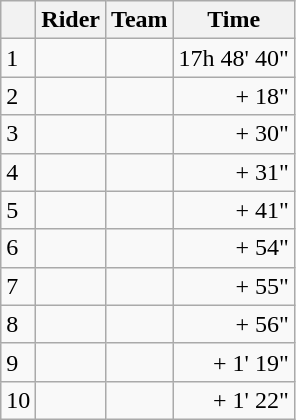<table class="wikitable">
<tr>
<th></th>
<th>Rider</th>
<th>Team</th>
<th>Time</th>
</tr>
<tr>
<td>1</td>
<td>  </td>
<td></td>
<td style="text-align:right;">17h 48' 40"</td>
</tr>
<tr>
<td>2</td>
<td> </td>
<td></td>
<td style="text-align:right;">+ 18"</td>
</tr>
<tr>
<td>3</td>
<td></td>
<td></td>
<td style="text-align:right;">+ 30"</td>
</tr>
<tr>
<td>4</td>
<td></td>
<td></td>
<td style="text-align:right;">+ 31"</td>
</tr>
<tr>
<td>5</td>
<td></td>
<td></td>
<td style="text-align:right;">+ 41"</td>
</tr>
<tr>
<td>6</td>
<td></td>
<td></td>
<td style="text-align:right;">+ 54"</td>
</tr>
<tr>
<td>7</td>
<td></td>
<td></td>
<td style="text-align:right;">+ 55"</td>
</tr>
<tr>
<td>8</td>
<td> </td>
<td></td>
<td style="text-align:right;">+ 56"</td>
</tr>
<tr>
<td>9</td>
<td></td>
<td></td>
<td style="text-align:right;">+ 1' 19"</td>
</tr>
<tr>
<td>10</td>
<td></td>
<td></td>
<td style="text-align:right;">+ 1' 22"</td>
</tr>
</table>
